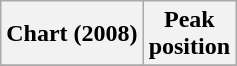<table class="wikitable plainrowheaders">
<tr>
<th scope="col">Chart (2008)</th>
<th scope="col">Peak<br>position</th>
</tr>
<tr>
</tr>
</table>
